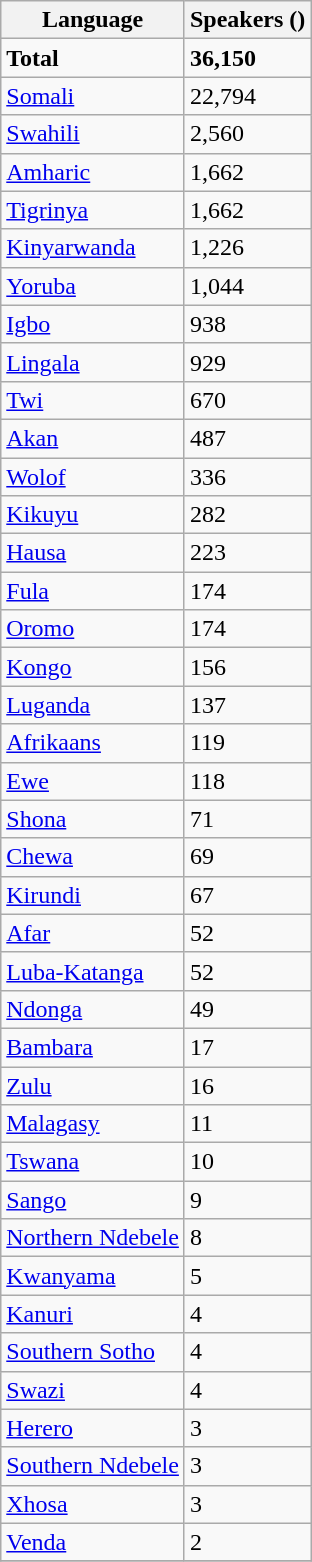<table class="wikitable sortable mw-collapsible">
<tr>
<th>Language</th>
<th>Speakers ()</th>
</tr>
<tr>
<td><strong>Total</strong></td>
<td><strong>36,150</strong></td>
</tr>
<tr>
<td><a href='#'>Somali</a></td>
<td>22,794</td>
</tr>
<tr>
<td><a href='#'>Swahili</a></td>
<td>2,560</td>
</tr>
<tr>
<td><a href='#'>Amharic</a></td>
<td>1,662</td>
</tr>
<tr>
<td><a href='#'>Tigrinya</a></td>
<td>1,662</td>
</tr>
<tr>
<td><a href='#'>Kinyarwanda</a></td>
<td>1,226</td>
</tr>
<tr>
<td><a href='#'>Yoruba</a></td>
<td>1,044</td>
</tr>
<tr>
<td><a href='#'>Igbo</a></td>
<td>938</td>
</tr>
<tr>
<td><a href='#'>Lingala</a></td>
<td>929</td>
</tr>
<tr>
<td><a href='#'>Twi</a></td>
<td>670</td>
</tr>
<tr>
<td><a href='#'>Akan</a></td>
<td>487</td>
</tr>
<tr>
<td><a href='#'>Wolof</a></td>
<td>336</td>
</tr>
<tr>
<td><a href='#'>Kikuyu</a></td>
<td>282</td>
</tr>
<tr>
<td><a href='#'>Hausa</a></td>
<td>223</td>
</tr>
<tr>
<td><a href='#'>Fula</a></td>
<td>174</td>
</tr>
<tr>
<td><a href='#'>Oromo</a></td>
<td>174</td>
</tr>
<tr>
<td><a href='#'>Kongo</a></td>
<td>156</td>
</tr>
<tr>
<td><a href='#'>Luganda</a></td>
<td>137</td>
</tr>
<tr>
<td><a href='#'>Afrikaans</a></td>
<td>119</td>
</tr>
<tr>
<td><a href='#'>Ewe</a></td>
<td>118</td>
</tr>
<tr>
<td><a href='#'>Shona</a></td>
<td>71</td>
</tr>
<tr>
<td><a href='#'>Chewa</a></td>
<td>69</td>
</tr>
<tr>
<td><a href='#'>Kirundi</a></td>
<td>67</td>
</tr>
<tr>
<td><a href='#'>Afar</a></td>
<td>52</td>
</tr>
<tr>
<td><a href='#'>Luba-Katanga</a></td>
<td>52</td>
</tr>
<tr>
<td><a href='#'>Ndonga</a></td>
<td>49</td>
</tr>
<tr>
<td><a href='#'>Bambara</a></td>
<td>17</td>
</tr>
<tr>
<td><a href='#'>Zulu</a></td>
<td>16</td>
</tr>
<tr>
<td><a href='#'>Malagasy</a></td>
<td>11</td>
</tr>
<tr>
<td><a href='#'>Tswana</a></td>
<td>10</td>
</tr>
<tr>
<td><a href='#'>Sango</a></td>
<td>9</td>
</tr>
<tr>
<td><a href='#'>Northern Ndebele</a></td>
<td>8</td>
</tr>
<tr>
<td><a href='#'>Kwanyama</a></td>
<td>5</td>
</tr>
<tr>
<td><a href='#'>Kanuri</a></td>
<td>4</td>
</tr>
<tr>
<td><a href='#'>Southern Sotho</a></td>
<td>4</td>
</tr>
<tr>
<td><a href='#'>Swazi</a></td>
<td>4</td>
</tr>
<tr>
<td><a href='#'>Herero</a></td>
<td>3</td>
</tr>
<tr>
<td><a href='#'>Southern Ndebele</a></td>
<td>3</td>
</tr>
<tr>
<td><a href='#'>Xhosa</a></td>
<td>3</td>
</tr>
<tr>
<td><a href='#'>Venda</a></td>
<td>2</td>
</tr>
<tr>
</tr>
</table>
